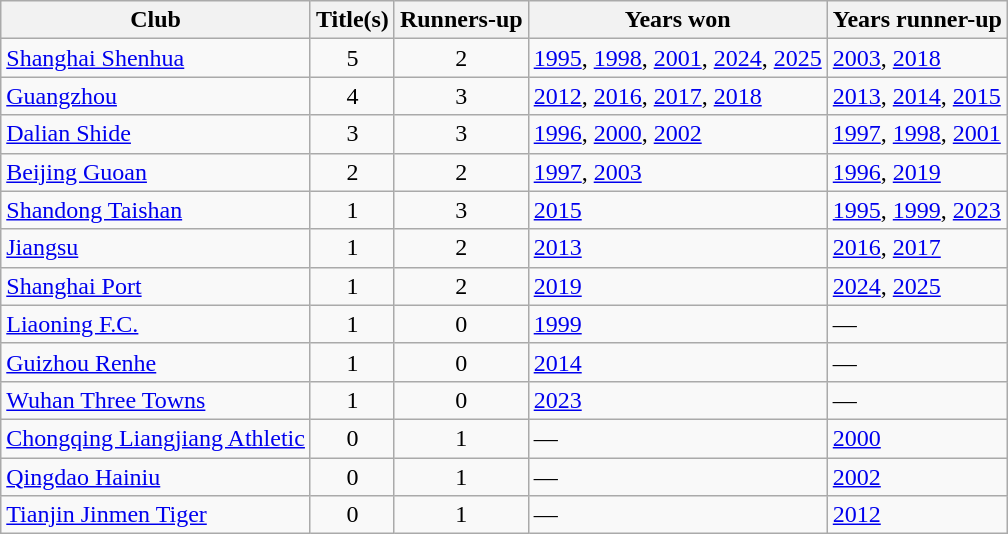<table class="wikitable sortable plainrowheaders">
<tr>
<th scope="col">Club</th>
<th scope="col">Title(s)</th>
<th scope="col">Runners-up</th>
<th scope="col">Years won</th>
<th scope="col">Years runner-up</th>
</tr>
<tr>
<td><a href='#'>Shanghai Shenhua</a></td>
<td align="center">5</td>
<td align="center">2</td>
<td align="left"><a href='#'>1995</a>, <a href='#'>1998</a>, <a href='#'>2001</a>, <a href='#'>2024</a>, <a href='#'>2025</a></td>
<td align="left"><a href='#'>2003</a>, <a href='#'>2018</a></td>
</tr>
<tr>
<td><a href='#'>Guangzhou</a></td>
<td align="center">4</td>
<td align="center">3</td>
<td align="left"><a href='#'>2012</a>, <a href='#'>2016</a>, <a href='#'>2017</a>, <a href='#'>2018</a></td>
<td align="left"><a href='#'>2013</a>, <a href='#'>2014</a>, <a href='#'>2015</a></td>
</tr>
<tr>
<td><a href='#'>Dalian Shide</a></td>
<td align="center">3</td>
<td align="center">3</td>
<td align="left"><a href='#'>1996</a>, <a href='#'>2000</a>, <a href='#'>2002</a></td>
<td align="left"><a href='#'>1997</a>, <a href='#'>1998</a>, <a href='#'>2001</a></td>
</tr>
<tr>
<td><a href='#'>Beijing Guoan</a></td>
<td align="center">2</td>
<td align="center">2</td>
<td align="left"><a href='#'>1997</a>, <a href='#'>2003</a></td>
<td align="left"><a href='#'>1996</a>, <a href='#'>2019</a></td>
</tr>
<tr>
<td><a href='#'>Shandong Taishan</a></td>
<td align="center">1</td>
<td align="center">3</td>
<td align="left"><a href='#'>2015</a></td>
<td align="left"><a href='#'>1995</a>, <a href='#'>1999</a>, <a href='#'>2023</a></td>
</tr>
<tr>
<td><a href='#'>Jiangsu</a></td>
<td align="center">1</td>
<td align="center">2</td>
<td align="left"><a href='#'>2013</a></td>
<td align="left"><a href='#'>2016</a>, <a href='#'>2017</a></td>
</tr>
<tr>
<td><a href='#'>Shanghai Port</a></td>
<td align="center">1</td>
<td align="center">2</td>
<td align="left"><a href='#'>2019</a></td>
<td align="left"><a href='#'>2024</a>, <a href='#'>2025</a></td>
</tr>
<tr>
<td><a href='#'>Liaoning F.C.</a></td>
<td align="center">1</td>
<td align="center">0</td>
<td align="left"><a href='#'>1999</a></td>
<td align="left">—</td>
</tr>
<tr>
<td><a href='#'>Guizhou Renhe</a></td>
<td align="center">1</td>
<td align="center">0</td>
<td align="left"><a href='#'>2014</a></td>
<td align="left">—</td>
</tr>
<tr>
<td><a href='#'>Wuhan Three Towns</a></td>
<td align="center">1</td>
<td align="center">0</td>
<td align="left"><a href='#'>2023</a></td>
<td align="left">—</td>
</tr>
<tr>
<td><a href='#'>Chongqing Liangjiang Athletic</a></td>
<td align="center">0</td>
<td align="center">1</td>
<td align="left">—</td>
<td align="left"><a href='#'>2000</a></td>
</tr>
<tr>
<td><a href='#'>Qingdao Hainiu</a></td>
<td align="center">0</td>
<td align="center">1</td>
<td align="left">—</td>
<td align="left"><a href='#'>2002</a></td>
</tr>
<tr>
<td><a href='#'>Tianjin Jinmen Tiger</a></td>
<td align="center">0</td>
<td align="center">1</td>
<td align="left">—</td>
<td align="left"><a href='#'>2012</a></td>
</tr>
</table>
